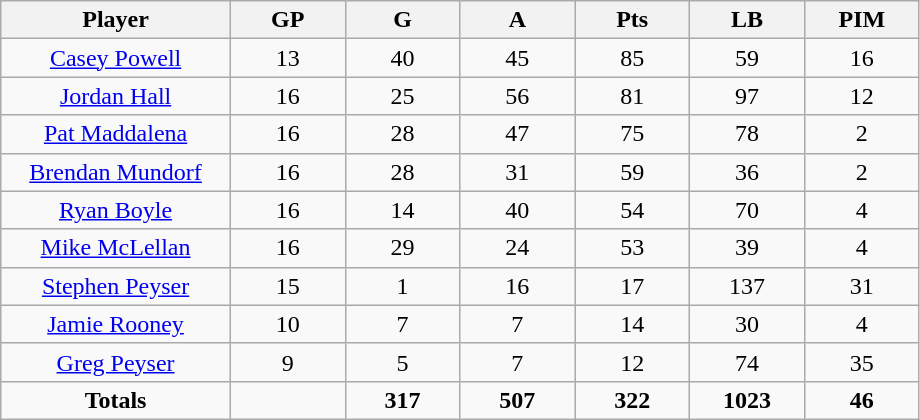<table class="wikitable sortable">
<tr align=center>
<th width="20%">Player</th>
<th width="10%">GP</th>
<th width="10%">G</th>
<th width="10%">A</th>
<th width="10%">Pts</th>
<th width="10%">LB</th>
<th width="10%">PIM</th>
</tr>
<tr align=center>
<td><a href='#'>Casey Powell</a></td>
<td>13</td>
<td>40</td>
<td>45</td>
<td>85</td>
<td>59</td>
<td>16</td>
</tr>
<tr align=center>
<td><a href='#'>Jordan Hall</a></td>
<td>16</td>
<td>25</td>
<td>56</td>
<td>81</td>
<td>97</td>
<td>12</td>
</tr>
<tr align=center>
<td><a href='#'>Pat Maddalena</a></td>
<td>16</td>
<td>28</td>
<td>47</td>
<td>75</td>
<td>78</td>
<td>2</td>
</tr>
<tr align=center>
<td><a href='#'>Brendan Mundorf</a></td>
<td>16</td>
<td>28</td>
<td>31</td>
<td>59</td>
<td>36</td>
<td>2</td>
</tr>
<tr align=center>
<td><a href='#'>Ryan Boyle</a></td>
<td>16</td>
<td>14</td>
<td>40</td>
<td>54</td>
<td>70</td>
<td>4</td>
</tr>
<tr align=center>
<td><a href='#'>Mike McLellan</a></td>
<td>16</td>
<td>29</td>
<td>24</td>
<td>53</td>
<td>39</td>
<td>4</td>
</tr>
<tr align=center>
<td><a href='#'>Stephen Peyser</a></td>
<td>15</td>
<td>1</td>
<td>16</td>
<td>17</td>
<td>137</td>
<td>31</td>
</tr>
<tr align=center>
<td><a href='#'>Jamie Rooney</a></td>
<td>10</td>
<td>7</td>
<td>7</td>
<td>14</td>
<td>30</td>
<td>4</td>
</tr>
<tr align=center>
<td><a href='#'>Greg Peyser</a></td>
<td>9</td>
<td>5</td>
<td>7</td>
<td>12</td>
<td>74</td>
<td>35</td>
</tr>
<tr align=center>
<td><strong>Totals</strong></td>
<td></td>
<td><strong>317</strong></td>
<td><strong>507</strong></td>
<td><strong>322</strong></td>
<td><strong>1023</strong></td>
<td><strong>46</strong></td>
</tr>
</table>
